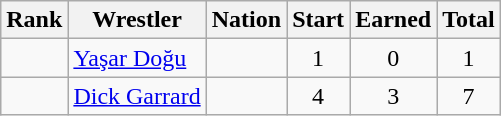<table class="wikitable sortable" style="text-align:center;">
<tr>
<th>Rank</th>
<th>Wrestler</th>
<th>Nation</th>
<th>Start</th>
<th>Earned</th>
<th>Total</th>
</tr>
<tr>
<td></td>
<td align=left><a href='#'>Yaşar Doğu</a></td>
<td align=left></td>
<td>1</td>
<td>0</td>
<td>1</td>
</tr>
<tr>
<td></td>
<td align=left><a href='#'>Dick Garrard</a></td>
<td align=left></td>
<td>4</td>
<td>3</td>
<td>7</td>
</tr>
</table>
